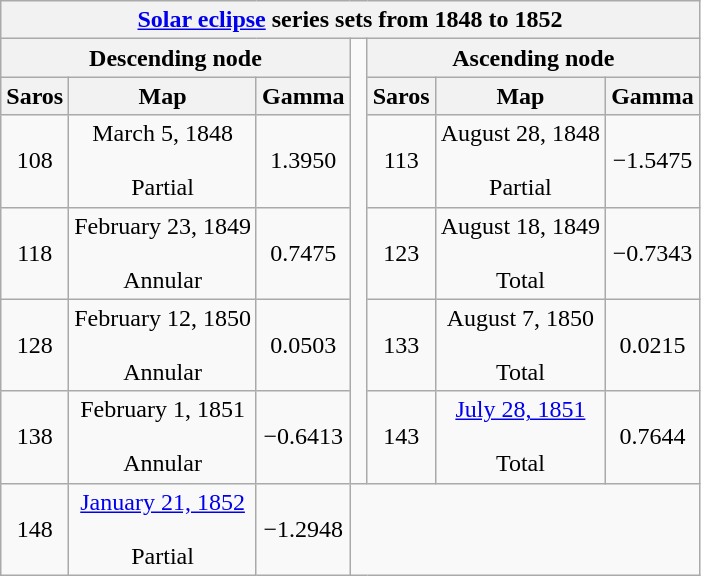<table class="wikitable mw-collapsible mw-collapsed">
<tr>
<th class="nowrap" colspan="7"><a href='#'>Solar eclipse</a> series sets from 1848 to 1852</th>
</tr>
<tr>
<th scope="col" colspan="3">Descending node</th>
<td rowspan="6"> </td>
<th scope="col" colspan="3">Ascending node</th>
</tr>
<tr style="text-align: center;">
<th scope="col">Saros</th>
<th scope="col">Map</th>
<th scope="col">Gamma</th>
<th scope="col">Saros</th>
<th scope="col">Map</th>
<th scope="col">Gamma</th>
</tr>
<tr style="text-align: center;">
<td>108</td>
<td>March 5, 1848<br><br>Partial</td>
<td>1.3950</td>
<td>113</td>
<td>August 28, 1848<br><br>Partial</td>
<td>−1.5475</td>
</tr>
<tr style="text-align: center;">
<td>118</td>
<td>February 23, 1849<br><br>Annular</td>
<td>0.7475</td>
<td>123</td>
<td>August 18, 1849<br><br>Total</td>
<td>−0.7343</td>
</tr>
<tr style="text-align: center;">
<td>128</td>
<td>February 12, 1850<br><br>Annular</td>
<td>0.0503</td>
<td>133</td>
<td>August 7, 1850<br><br>Total</td>
<td>0.0215</td>
</tr>
<tr style="text-align: center;">
<td>138</td>
<td>February 1, 1851<br><br>Annular</td>
<td>−0.6413</td>
<td>143</td>
<td><a href='#'>July 28, 1851</a><br><br>Total</td>
<td>0.7644</td>
</tr>
<tr style="text-align: center;">
<td>148</td>
<td><a href='#'>January 21, 1852</a><br><br>Partial</td>
<td>−1.2948</td>
</tr>
</table>
